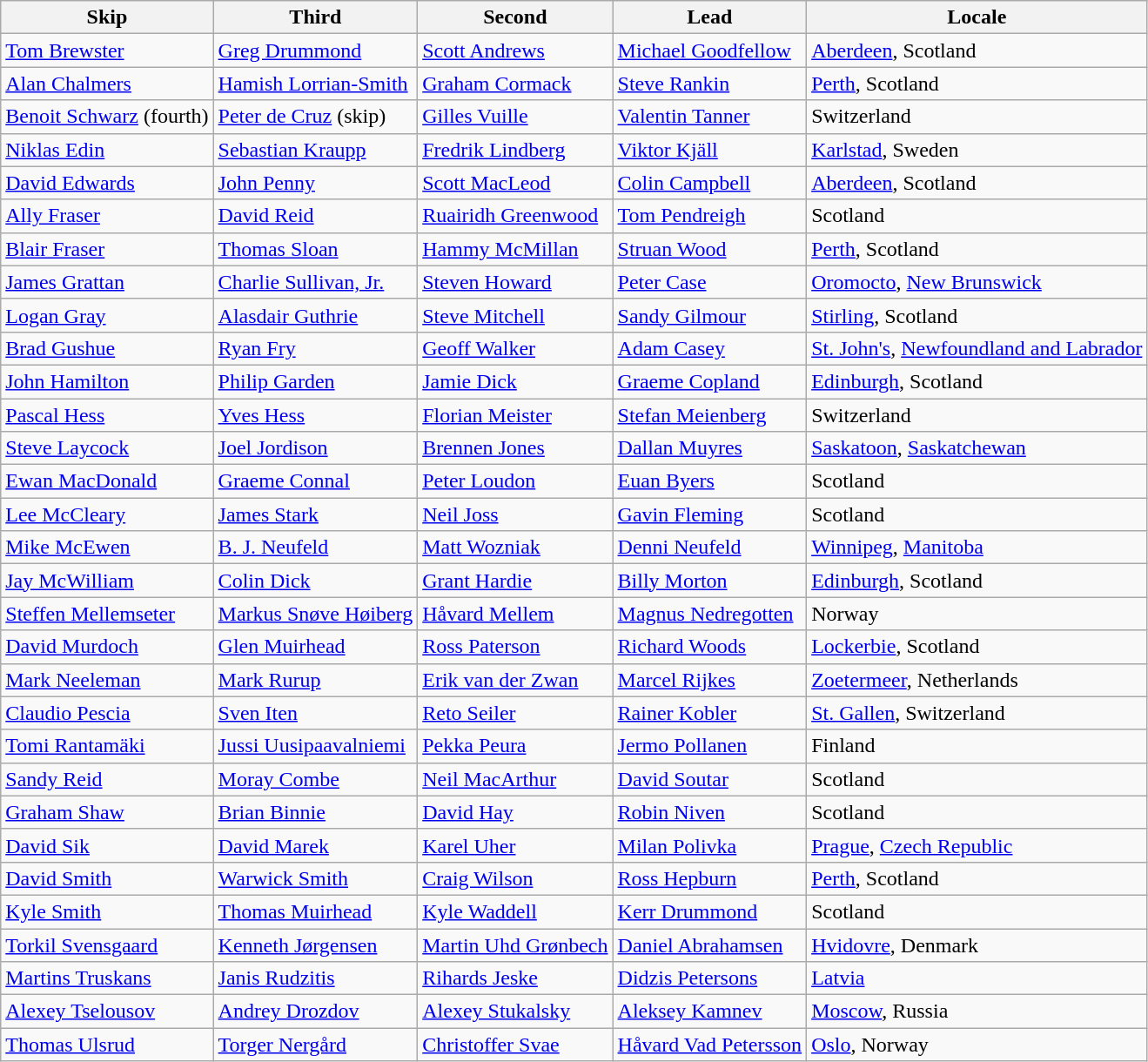<table class=wikitable>
<tr>
<th>Skip</th>
<th>Third</th>
<th>Second</th>
<th>Lead</th>
<th>Locale</th>
</tr>
<tr>
<td><a href='#'>Tom Brewster</a></td>
<td><a href='#'>Greg Drummond</a></td>
<td><a href='#'>Scott Andrews</a></td>
<td><a href='#'>Michael Goodfellow</a></td>
<td> <a href='#'>Aberdeen</a>, Scotland</td>
</tr>
<tr>
<td><a href='#'>Alan Chalmers</a></td>
<td><a href='#'>Hamish Lorrian-Smith</a></td>
<td><a href='#'>Graham Cormack</a></td>
<td><a href='#'>Steve Rankin</a></td>
<td> <a href='#'>Perth</a>, Scotland</td>
</tr>
<tr>
<td><a href='#'>Benoit Schwarz</a> (fourth)</td>
<td><a href='#'>Peter de Cruz</a> (skip)</td>
<td><a href='#'>Gilles Vuille</a></td>
<td><a href='#'>Valentin Tanner</a></td>
<td> Switzerland</td>
</tr>
<tr>
<td><a href='#'>Niklas Edin</a></td>
<td><a href='#'>Sebastian Kraupp</a></td>
<td><a href='#'>Fredrik Lindberg</a></td>
<td><a href='#'>Viktor Kjäll</a></td>
<td> <a href='#'>Karlstad</a>, Sweden</td>
</tr>
<tr>
<td><a href='#'>David Edwards</a></td>
<td><a href='#'>John Penny</a></td>
<td><a href='#'>Scott MacLeod</a></td>
<td><a href='#'>Colin Campbell</a></td>
<td> <a href='#'>Aberdeen</a>, Scotland</td>
</tr>
<tr>
<td><a href='#'>Ally Fraser</a></td>
<td><a href='#'>David Reid</a></td>
<td><a href='#'>Ruairidh Greenwood</a></td>
<td><a href='#'>Tom Pendreigh</a></td>
<td> Scotland</td>
</tr>
<tr>
<td><a href='#'>Blair Fraser</a></td>
<td><a href='#'>Thomas Sloan</a></td>
<td><a href='#'>Hammy McMillan</a></td>
<td><a href='#'>Struan Wood</a></td>
<td> <a href='#'>Perth</a>, Scotland</td>
</tr>
<tr>
<td><a href='#'>James Grattan</a></td>
<td><a href='#'>Charlie Sullivan, Jr.</a></td>
<td><a href='#'>Steven Howard</a></td>
<td><a href='#'>Peter Case</a></td>
<td> <a href='#'>Oromocto</a>, <a href='#'>New Brunswick</a></td>
</tr>
<tr>
<td><a href='#'>Logan Gray</a></td>
<td><a href='#'>Alasdair Guthrie</a></td>
<td><a href='#'>Steve Mitchell</a></td>
<td><a href='#'>Sandy Gilmour</a></td>
<td> <a href='#'>Stirling</a>, Scotland</td>
</tr>
<tr>
<td><a href='#'>Brad Gushue</a></td>
<td><a href='#'>Ryan Fry</a></td>
<td><a href='#'>Geoff Walker</a></td>
<td><a href='#'>Adam Casey</a></td>
<td> <a href='#'>St. John's</a>, <a href='#'>Newfoundland and Labrador</a></td>
</tr>
<tr>
<td><a href='#'>John Hamilton</a></td>
<td><a href='#'>Philip Garden</a></td>
<td><a href='#'>Jamie Dick</a></td>
<td><a href='#'>Graeme Copland</a></td>
<td> <a href='#'>Edinburgh</a>, Scotland</td>
</tr>
<tr>
<td><a href='#'>Pascal Hess</a></td>
<td><a href='#'>Yves Hess</a></td>
<td><a href='#'>Florian Meister</a></td>
<td><a href='#'>Stefan Meienberg</a></td>
<td> Switzerland</td>
</tr>
<tr>
<td><a href='#'>Steve Laycock</a></td>
<td><a href='#'>Joel Jordison</a></td>
<td><a href='#'>Brennen Jones</a></td>
<td><a href='#'>Dallan Muyres</a></td>
<td> <a href='#'>Saskatoon</a>, <a href='#'>Saskatchewan</a></td>
</tr>
<tr>
<td><a href='#'>Ewan MacDonald</a></td>
<td><a href='#'>Graeme Connal</a></td>
<td><a href='#'>Peter Loudon</a></td>
<td><a href='#'>Euan Byers</a></td>
<td> Scotland</td>
</tr>
<tr>
<td><a href='#'>Lee McCleary</a></td>
<td><a href='#'>James Stark</a></td>
<td><a href='#'>Neil Joss</a></td>
<td><a href='#'>Gavin Fleming</a></td>
<td> Scotland</td>
</tr>
<tr>
<td><a href='#'>Mike McEwen</a></td>
<td><a href='#'>B. J. Neufeld</a></td>
<td><a href='#'>Matt Wozniak</a></td>
<td><a href='#'>Denni Neufeld</a></td>
<td> <a href='#'>Winnipeg</a>, <a href='#'>Manitoba</a></td>
</tr>
<tr>
<td><a href='#'>Jay McWilliam</a></td>
<td><a href='#'>Colin Dick</a></td>
<td><a href='#'>Grant Hardie</a></td>
<td><a href='#'>Billy Morton</a></td>
<td> <a href='#'>Edinburgh</a>, Scotland</td>
</tr>
<tr>
<td><a href='#'>Steffen Mellemseter</a></td>
<td><a href='#'>Markus Snøve Høiberg</a></td>
<td><a href='#'>Håvard Mellem</a></td>
<td><a href='#'>Magnus Nedregotten</a></td>
<td> Norway</td>
</tr>
<tr>
<td><a href='#'>David Murdoch</a></td>
<td><a href='#'>Glen Muirhead</a></td>
<td><a href='#'>Ross Paterson</a></td>
<td><a href='#'>Richard Woods</a></td>
<td> <a href='#'>Lockerbie</a>, Scotland</td>
</tr>
<tr>
<td><a href='#'>Mark Neeleman</a></td>
<td><a href='#'>Mark Rurup</a></td>
<td><a href='#'>Erik van der Zwan</a></td>
<td><a href='#'>Marcel Rijkes</a></td>
<td> <a href='#'>Zoetermeer</a>, Netherlands</td>
</tr>
<tr>
<td><a href='#'>Claudio Pescia</a></td>
<td><a href='#'>Sven Iten</a></td>
<td><a href='#'>Reto Seiler</a></td>
<td><a href='#'>Rainer Kobler</a></td>
<td> <a href='#'>St. Gallen</a>, Switzerland</td>
</tr>
<tr>
<td><a href='#'>Tomi Rantamäki</a></td>
<td><a href='#'>Jussi Uusipaavalniemi</a></td>
<td><a href='#'>Pekka Peura</a></td>
<td><a href='#'>Jermo Pollanen</a></td>
<td> Finland</td>
</tr>
<tr>
<td><a href='#'>Sandy Reid</a></td>
<td><a href='#'>Moray Combe</a></td>
<td><a href='#'>Neil MacArthur</a></td>
<td><a href='#'>David Soutar</a></td>
<td> Scotland</td>
</tr>
<tr>
<td><a href='#'>Graham Shaw</a></td>
<td><a href='#'>Brian Binnie</a></td>
<td><a href='#'>David Hay</a></td>
<td><a href='#'>Robin Niven</a></td>
<td> Scotland</td>
</tr>
<tr>
<td><a href='#'>David Sik</a></td>
<td><a href='#'>David Marek</a></td>
<td><a href='#'>Karel Uher</a></td>
<td><a href='#'>Milan Polivka</a></td>
<td> <a href='#'>Prague</a>, <a href='#'>Czech Republic</a></td>
</tr>
<tr>
<td><a href='#'>David Smith</a></td>
<td><a href='#'>Warwick Smith</a></td>
<td><a href='#'>Craig Wilson</a></td>
<td><a href='#'>Ross Hepburn</a></td>
<td> <a href='#'>Perth</a>, Scotland</td>
</tr>
<tr>
<td><a href='#'>Kyle Smith</a></td>
<td><a href='#'>Thomas Muirhead</a></td>
<td><a href='#'>Kyle Waddell</a></td>
<td><a href='#'>Kerr Drummond</a></td>
<td> Scotland</td>
</tr>
<tr>
<td><a href='#'>Torkil Svensgaard</a></td>
<td><a href='#'>Kenneth Jørgensen</a></td>
<td><a href='#'>Martin Uhd Grønbech</a></td>
<td><a href='#'>Daniel Abrahamsen</a></td>
<td> <a href='#'>Hvidovre</a>, Denmark</td>
</tr>
<tr>
<td><a href='#'>Martins Truskans</a></td>
<td><a href='#'>Janis Rudzitis</a></td>
<td><a href='#'>Rihards Jeske</a></td>
<td><a href='#'>Didzis Petersons</a></td>
<td> <a href='#'>Latvia</a></td>
</tr>
<tr>
<td><a href='#'>Alexey Tselousov</a></td>
<td><a href='#'>Andrey Drozdov</a></td>
<td><a href='#'>Alexey Stukalsky</a></td>
<td><a href='#'>Aleksey Kamnev</a></td>
<td> <a href='#'>Moscow</a>, Russia</td>
</tr>
<tr>
<td><a href='#'>Thomas Ulsrud</a></td>
<td><a href='#'>Torger Nergård</a></td>
<td><a href='#'>Christoffer Svae</a></td>
<td><a href='#'>Håvard Vad Petersson</a></td>
<td> <a href='#'>Oslo</a>, Norway</td>
</tr>
</table>
